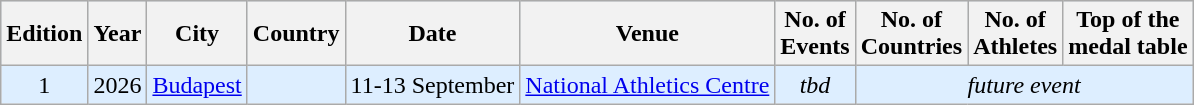<table class="wikitable">
<tr style="background:#cde;">
<th>Edition</th>
<th>Year</th>
<th>City</th>
<th>Country</th>
<th>Date</th>
<th>Venue</th>
<th>No. of <br>Events</th>
<th>No. of<br>Countries</th>
<th>No. of<br>Athletes</th>
<th>Top of the<br>medal table</th>
</tr>
<tr style="background:#def;">
<td align=center>1</td>
<td align=center>2026</td>
<td><a href='#'>Budapest</a></td>
<td></td>
<td>11-13 September</td>
<td><a href='#'>National Athletics Centre</a></td>
<td align=center><em> tbd</em></td>
<td colspan="3" align="center"><em>future event</em></td>
</tr>
</table>
